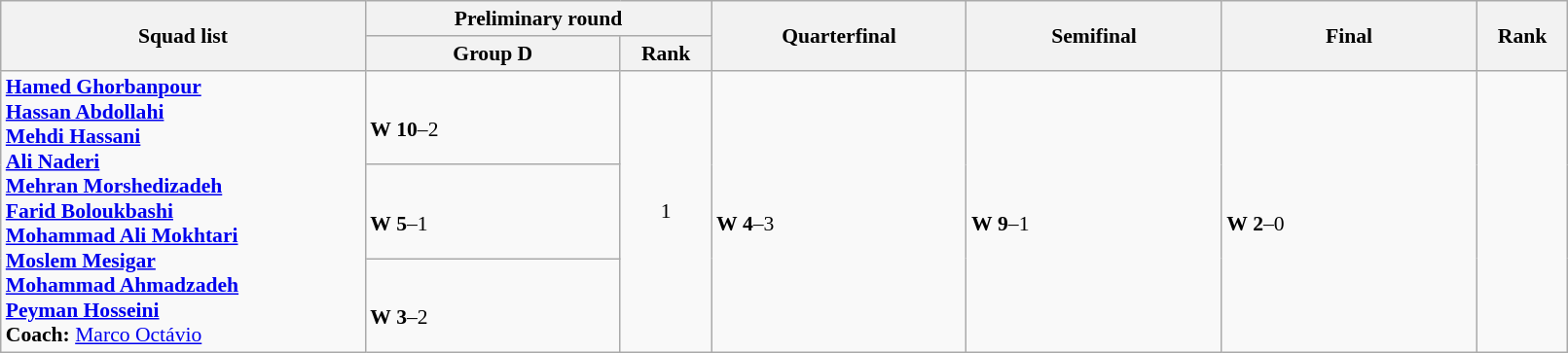<table class="wikitable" width="85%" style="text-align:left; font-size:90%">
<tr>
<th rowspan="2" width="20%">Squad list</th>
<th colspan="2">Preliminary round</th>
<th rowspan="2" width="14%">Quarterfinal</th>
<th rowspan="2" width="14%">Semifinal</th>
<th rowspan="2" width="14%">Final</th>
<th rowspan="2" width="5%">Rank</th>
</tr>
<tr>
<th width="14%">Group D</th>
<th width="5%">Rank</th>
</tr>
<tr>
<td rowspan="3"><strong><a href='#'>Hamed Ghorbanpour</a><br><a href='#'>Hassan Abdollahi</a><br><a href='#'>Mehdi Hassani</a><br><a href='#'>Ali Naderi</a><br><a href='#'>Mehran Morshedizadeh</a><br><a href='#'>Farid Boloukbashi</a><br><a href='#'>Mohammad Ali Mokhtari</a><br><a href='#'>Moslem Mesigar</a><br><a href='#'>Mohammad Ahmadzadeh</a><br><a href='#'>Peyman Hosseini</a><br>Coach:</strong>  <a href='#'>Marco Octávio</a></td>
<td><br><strong>W</strong> <strong>10</strong>–2</td>
<td rowspan="3" align=center>1 <strong></strong></td>
<td rowspan="3"><br><strong>W</strong> <strong>4</strong>–3</td>
<td rowspan="3"><br><strong>W</strong> <strong>9</strong>–1</td>
<td rowspan="3"><br><strong>W</strong> <strong>2</strong>–0</td>
<td rowspan="3" align="center"></td>
</tr>
<tr>
<td><br><strong>W</strong> <strong>5</strong>–1</td>
</tr>
<tr>
<td><br><strong>W</strong> <strong>3</strong>–2</td>
</tr>
</table>
